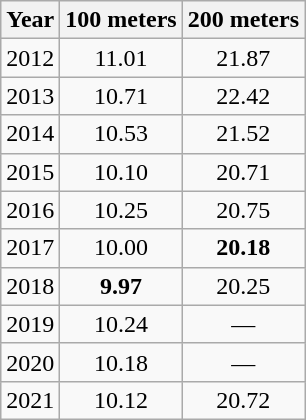<table class=wikitable style=text-align:center>
<tr>
<th>Year</th>
<th>100 meters</th>
<th>200 meters</th>
</tr>
<tr>
<td>2012</td>
<td>11.01</td>
<td>21.87</td>
</tr>
<tr>
<td>2013</td>
<td>10.71</td>
<td>22.42</td>
</tr>
<tr>
<td>2014</td>
<td>10.53</td>
<td>21.52</td>
</tr>
<tr>
<td>2015</td>
<td>10.10</td>
<td>20.71</td>
</tr>
<tr>
<td>2016</td>
<td>10.25</td>
<td>20.75</td>
</tr>
<tr>
<td>2017</td>
<td>10.00</td>
<td><strong>20.18</strong></td>
</tr>
<tr>
<td>2018</td>
<td><strong>9.97</strong></td>
<td>20.25</td>
</tr>
<tr>
<td>2019</td>
<td>10.24</td>
<td>—</td>
</tr>
<tr>
<td>2020</td>
<td>10.18</td>
<td>—</td>
</tr>
<tr>
<td>2021</td>
<td>10.12</td>
<td>20.72</td>
</tr>
</table>
